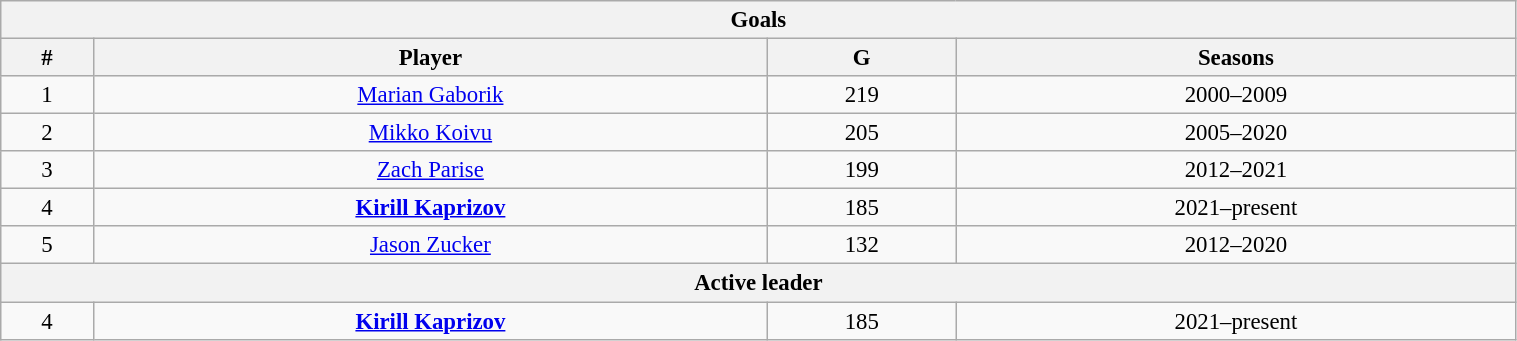<table class="wikitable" style="text-align: center; font-size: 95%" width="80%">
<tr>
<th colspan="4">Goals</th>
</tr>
<tr>
<th>#</th>
<th>Player</th>
<th>G</th>
<th>Seasons</th>
</tr>
<tr>
<td>1</td>
<td><a href='#'>Marian Gaborik</a></td>
<td>219</td>
<td>2000–2009</td>
</tr>
<tr>
<td>2</td>
<td><a href='#'>Mikko Koivu</a></td>
<td>205</td>
<td>2005–2020</td>
</tr>
<tr>
<td>3</td>
<td><a href='#'>Zach Parise</a></td>
<td>199</td>
<td>2012–2021</td>
</tr>
<tr>
<td>4</td>
<td><strong><a href='#'>Kirill Kaprizov</a></strong></td>
<td>185</td>
<td>2021–present</td>
</tr>
<tr>
<td>5</td>
<td><a href='#'>Jason Zucker</a></td>
<td>132</td>
<td>2012–2020</td>
</tr>
<tr>
<th colspan="4">Active leader</th>
</tr>
<tr>
<td>4</td>
<td><strong><a href='#'>Kirill Kaprizov</a></strong></td>
<td>185</td>
<td>2021–present</td>
</tr>
</table>
